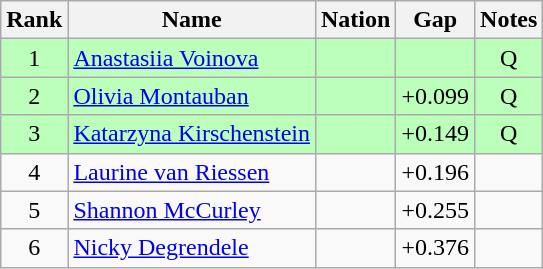<table class="wikitable sortable" style="text-align:center">
<tr>
<th>Rank</th>
<th>Name</th>
<th>Nation</th>
<th>Gap</th>
<th>Notes</th>
</tr>
<tr bgcolor=bbffbb>
<td>1</td>
<td align=left><a href='#'>Anastasiia Voinova</a></td>
<td align=left></td>
<td></td>
<td>Q</td>
</tr>
<tr bgcolor=bbffbb>
<td>2</td>
<td align=left><a href='#'>Olivia Montauban</a></td>
<td align=left></td>
<td>+0.099</td>
<td>Q</td>
</tr>
<tr bgcolor=bbffbb>
<td>3</td>
<td align=left><a href='#'>Katarzyna Kirschenstein</a></td>
<td align=left></td>
<td>+0.149</td>
<td>Q</td>
</tr>
<tr>
<td>4</td>
<td align=left><a href='#'>Laurine van Riessen</a></td>
<td align=left></td>
<td>+0.196</td>
<td></td>
</tr>
<tr>
<td>5</td>
<td align=left><a href='#'>Shannon McCurley</a></td>
<td align=left></td>
<td>+0.255</td>
<td></td>
</tr>
<tr>
<td>6</td>
<td align=left><a href='#'>Nicky Degrendele</a></td>
<td align=left></td>
<td>+0.376</td>
<td></td>
</tr>
</table>
